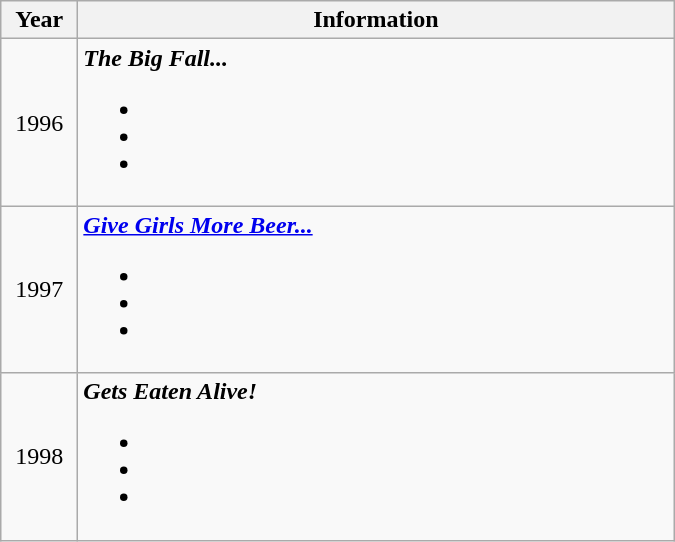<table class="wikitable">
<tr>
<th rowspan="1" width="44">Year</th>
<th rowspan="1" width="390">Information</th>
</tr>
<tr>
<td align="center" width="44">1996</td>
<td width="390"><strong><em>The Big Fall...</em></strong><br><ul><li></li><li></li><li></li></ul></td>
</tr>
<tr>
<td align="center" width="44">1997</td>
<td width="390"><strong><em><a href='#'>Give Girls More Beer...</a></em></strong><br><ul><li></li><li></li><li></li></ul></td>
</tr>
<tr>
<td align="center" width="44">1998</td>
<td width="390"><strong><em>Gets Eaten Alive!</em></strong><br><ul><li></li><li></li><li></li></ul></td>
</tr>
</table>
